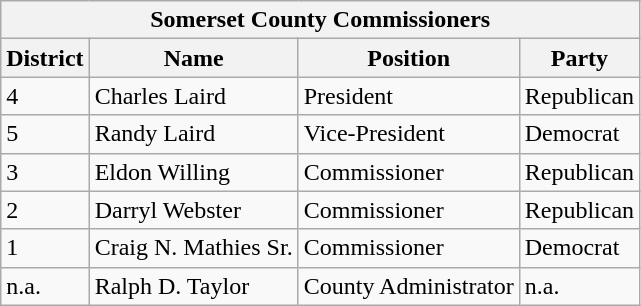<table class="wikitable">
<tr>
<th colspan="4">Somerset County Commissioners</th>
</tr>
<tr>
<th>District</th>
<th>Name</th>
<th>Position</th>
<th>Party</th>
</tr>
<tr>
<td>4</td>
<td>Charles Laird</td>
<td>President</td>
<td>Republican</td>
</tr>
<tr>
<td>5</td>
<td>Randy Laird</td>
<td>Vice-President</td>
<td>Democrat</td>
</tr>
<tr>
<td>3</td>
<td>Eldon Willing</td>
<td>Commissioner</td>
<td>Republican</td>
</tr>
<tr>
<td>2</td>
<td>Darryl Webster</td>
<td>Commissioner</td>
<td>Republican</td>
</tr>
<tr>
<td>1</td>
<td>Craig N. Mathies Sr.</td>
<td>Commissioner</td>
<td>Democrat</td>
</tr>
<tr>
<td>n.a.</td>
<td>Ralph D. Taylor</td>
<td>County Administrator</td>
<td>n.a.</td>
</tr>
</table>
